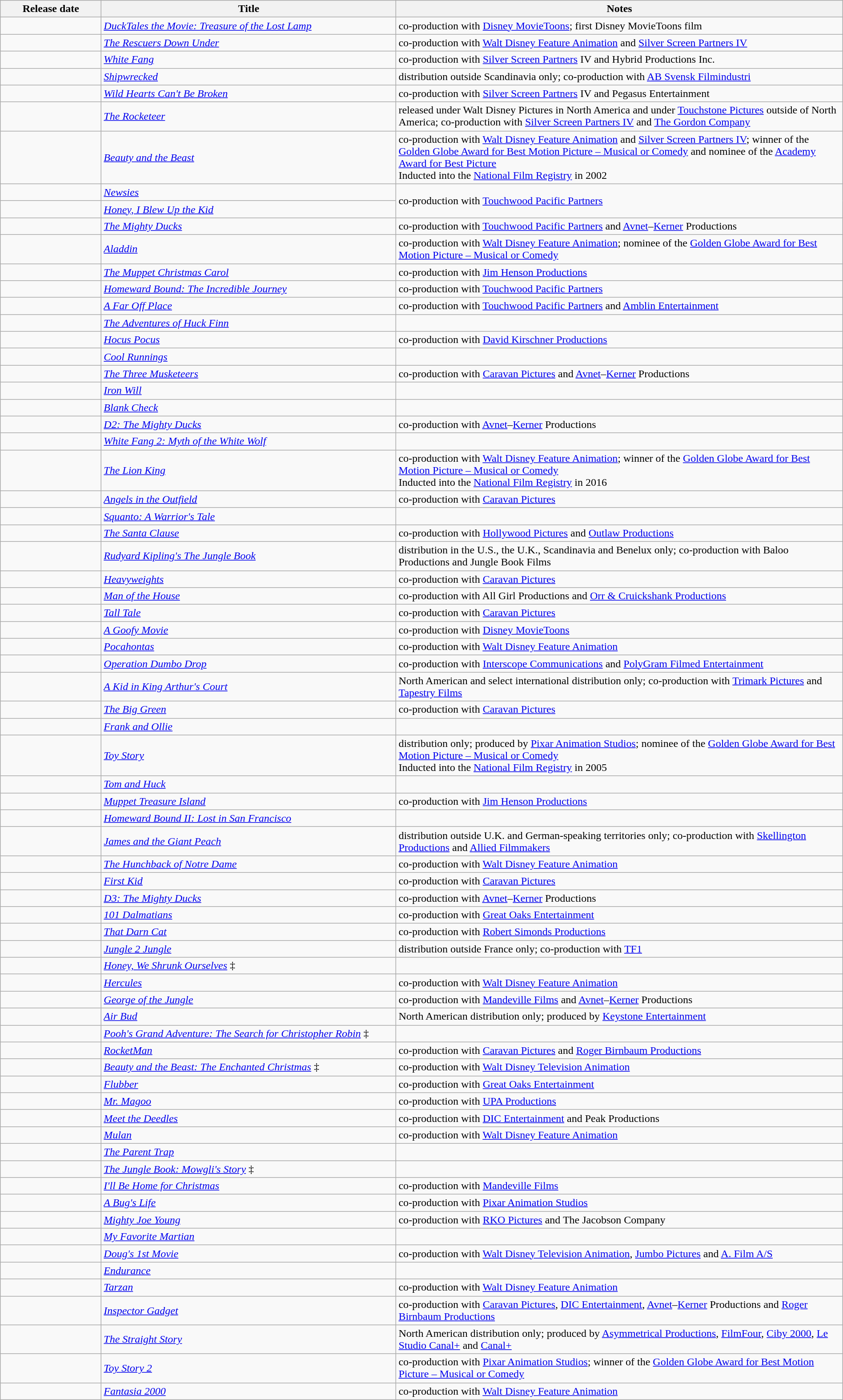<table class="wikitable sortable" style="width:100%;">
<tr>
<th style="width:9em;">Release date</th>
<th style="width:35%;">Title</th>
<th>Notes</th>
</tr>
<tr>
<td></td>
<td><em><a href='#'>DuckTales the Movie: Treasure of the Lost Lamp</a></em></td>
<td>co-production with <a href='#'>Disney MovieToons</a>; first Disney MovieToons film</td>
</tr>
<tr>
<td></td>
<td><em><a href='#'>The Rescuers Down Under</a></em></td>
<td>co-production with <a href='#'>Walt Disney Feature Animation</a> and <a href='#'>Silver Screen Partners IV</a></td>
</tr>
<tr>
<td></td>
<td><em><a href='#'>White Fang</a></em></td>
<td>co-production with <a href='#'>Silver Screen Partners</a> IV and Hybrid Productions Inc.</td>
</tr>
<tr>
<td></td>
<td><em><a href='#'>Shipwrecked</a></em></td>
<td>distribution outside Scandinavia only; co-production with <a href='#'>AB Svensk Filmindustri</a></td>
</tr>
<tr>
<td></td>
<td><em><a href='#'>Wild Hearts Can't Be Broken</a></em></td>
<td>co-production with <a href='#'>Silver Screen Partners</a> IV and Pegasus Entertainment</td>
</tr>
<tr>
<td></td>
<td><em><a href='#'>The Rocketeer</a></em></td>
<td>released under Walt Disney Pictures in North America and under <a href='#'>Touchstone Pictures</a> outside of North America; co-production with <a href='#'>Silver Screen Partners IV</a> and <a href='#'>The Gordon Company</a></td>
</tr>
<tr>
<td></td>
<td><em><a href='#'>Beauty and the Beast</a></em></td>
<td>co-production with <a href='#'>Walt Disney Feature Animation</a> and <a href='#'>Silver Screen Partners IV</a>; winner of the <a href='#'>Golden Globe Award for Best Motion Picture – Musical or Comedy</a> and nominee of the <a href='#'>Academy Award for Best Picture</a><br>Inducted into the <a href='#'>National Film Registry</a> in 2002</td>
</tr>
<tr>
<td></td>
<td><em><a href='#'>Newsies</a></em></td>
<td rowspan=2>co-production with <a href='#'>Touchwood Pacific Partners</a></td>
</tr>
<tr>
<td></td>
<td><em><a href='#'>Honey, I Blew Up the Kid</a></em></td>
</tr>
<tr>
<td></td>
<td><em><a href='#'>The Mighty Ducks</a></em></td>
<td>co-production with <a href='#'>Touchwood Pacific Partners</a> and <a href='#'>Avnet</a>–<a href='#'>Kerner</a> Productions</td>
</tr>
<tr>
<td></td>
<td><em><a href='#'>Aladdin</a></em></td>
<td>co-production with <a href='#'>Walt Disney Feature Animation</a>; nominee of the <a href='#'>Golden Globe Award for Best Motion Picture – Musical or Comedy</a></td>
</tr>
<tr>
<td></td>
<td><em><a href='#'>The Muppet Christmas Carol</a></em></td>
<td>co-production with <a href='#'>Jim Henson Productions</a></td>
</tr>
<tr>
<td></td>
<td><em><a href='#'>Homeward Bound: The Incredible Journey</a></em></td>
<td>co-production with <a href='#'>Touchwood Pacific Partners</a></td>
</tr>
<tr>
<td></td>
<td><em><a href='#'>A Far Off Place</a></em></td>
<td>co-production with <a href='#'>Touchwood Pacific Partners</a> and <a href='#'>Amblin Entertainment</a></td>
</tr>
<tr>
<td></td>
<td><em><a href='#'>The Adventures of Huck Finn</a></em></td>
<td></td>
</tr>
<tr>
<td></td>
<td><em><a href='#'>Hocus Pocus</a></em></td>
<td>co-production with <a href='#'>David Kirschner Productions</a></td>
</tr>
<tr>
<td></td>
<td><em><a href='#'>Cool Runnings</a></em></td>
<td></td>
</tr>
<tr>
<td></td>
<td><em><a href='#'>The Three Musketeers</a></em></td>
<td>co-production with <a href='#'>Caravan Pictures</a> and <a href='#'>Avnet</a>–<a href='#'>Kerner</a> Productions</td>
</tr>
<tr>
<td></td>
<td><em><a href='#'>Iron Will</a></em></td>
<td></td>
</tr>
<tr>
<td></td>
<td><em><a href='#'>Blank Check</a></em></td>
<td></td>
</tr>
<tr>
<td></td>
<td><em><a href='#'>D2: The Mighty Ducks</a></em></td>
<td>co-production with <a href='#'>Avnet</a>–<a href='#'>Kerner</a> Productions</td>
</tr>
<tr>
<td></td>
<td><em><a href='#'>White Fang 2: Myth of the White Wolf</a></em></td>
<td></td>
</tr>
<tr>
<td></td>
<td><em><a href='#'>The Lion King</a></em></td>
<td>co-production with <a href='#'>Walt Disney Feature Animation</a>; winner of the <a href='#'>Golden Globe Award for Best Motion Picture – Musical or Comedy</a><br>Inducted into the <a href='#'>National Film Registry</a> in 2016</td>
</tr>
<tr>
<td></td>
<td><em><a href='#'>Angels in the Outfield</a></em></td>
<td>co-production with <a href='#'>Caravan Pictures</a></td>
</tr>
<tr>
<td></td>
<td><em><a href='#'>Squanto: A Warrior's Tale</a></em></td>
<td></td>
</tr>
<tr>
<td></td>
<td><em><a href='#'>The Santa Clause</a></em></td>
<td>co-production with <a href='#'>Hollywood Pictures</a> and <a href='#'>Outlaw Productions</a></td>
</tr>
<tr>
<td></td>
<td><em><a href='#'>Rudyard Kipling's The Jungle Book</a></em></td>
<td>distribution in the U.S., the U.K., Scandinavia and Benelux only; co-production with Baloo Productions and Jungle Book Films</td>
</tr>
<tr>
<td></td>
<td><em><a href='#'>Heavyweights</a></em></td>
<td>co-production with <a href='#'>Caravan Pictures</a></td>
</tr>
<tr>
<td></td>
<td><em><a href='#'>Man of the House</a></em></td>
<td>co-production with All Girl Productions and <a href='#'>Orr & Cruickshank Productions</a></td>
</tr>
<tr>
<td></td>
<td><em><a href='#'>Tall Tale</a></em></td>
<td>co-production with <a href='#'>Caravan Pictures</a></td>
</tr>
<tr>
<td></td>
<td><em><a href='#'>A Goofy Movie</a></em></td>
<td>co-production with <a href='#'>Disney MovieToons</a></td>
</tr>
<tr>
<td></td>
<td><em><a href='#'>Pocahontas</a></em></td>
<td>co-production with <a href='#'>Walt Disney Feature Animation</a></td>
</tr>
<tr>
<td></td>
<td><em><a href='#'>Operation Dumbo Drop</a></em></td>
<td>co-production with <a href='#'>Interscope Communications</a> and <a href='#'>PolyGram Filmed Entertainment</a></td>
</tr>
<tr>
<td></td>
<td><em><a href='#'>A Kid in King Arthur's Court</a></em></td>
<td>North American and select international distribution only; co-production with <a href='#'>Trimark Pictures</a> and <a href='#'>Tapestry Films</a></td>
</tr>
<tr>
<td></td>
<td><em><a href='#'>The Big Green</a></em></td>
<td>co-production with <a href='#'>Caravan Pictures</a></td>
</tr>
<tr>
<td></td>
<td><em><a href='#'>Frank and Ollie</a></em></td>
<td></td>
</tr>
<tr>
<td></td>
<td><em><a href='#'>Toy Story</a></em></td>
<td>distribution only; produced by <a href='#'>Pixar Animation Studios</a>; nominee of the <a href='#'>Golden Globe Award for Best Motion Picture – Musical or Comedy</a><br>Inducted into the <a href='#'>National Film Registry</a> in 2005</td>
</tr>
<tr>
<td></td>
<td><em><a href='#'>Tom and Huck</a></em></td>
<td></td>
</tr>
<tr>
<td></td>
<td><em><a href='#'>Muppet Treasure Island</a></em></td>
<td>co-production with <a href='#'>Jim Henson Productions</a></td>
</tr>
<tr>
<td></td>
<td><em><a href='#'>Homeward Bound II: Lost in San Francisco</a></em></td>
<td></td>
</tr>
<tr>
<td></td>
<td><em><a href='#'>James and the Giant Peach</a></em></td>
<td>distribution outside U.K. and German-speaking territories only; co-production with <a href='#'>Skellington Productions</a> and <a href='#'>Allied Filmmakers</a></td>
</tr>
<tr>
<td></td>
<td><em><a href='#'>The Hunchback of Notre Dame</a></em></td>
<td>co-production with <a href='#'>Walt Disney Feature Animation</a></td>
</tr>
<tr>
<td></td>
<td><em><a href='#'>First Kid</a></em></td>
<td>co-production with <a href='#'>Caravan Pictures</a></td>
</tr>
<tr>
<td></td>
<td><em><a href='#'>D3: The Mighty Ducks</a></em></td>
<td>co-production with <a href='#'>Avnet</a>–<a href='#'>Kerner</a> Productions</td>
</tr>
<tr>
<td></td>
<td><em><a href='#'>101 Dalmatians</a></em></td>
<td>co-production with <a href='#'>Great Oaks Entertainment</a></td>
</tr>
<tr>
<td></td>
<td><em><a href='#'>That Darn Cat</a></em></td>
<td>co-production with <a href='#'>Robert Simonds Productions</a></td>
</tr>
<tr>
<td></td>
<td><em><a href='#'>Jungle 2 Jungle</a></em></td>
<td>distribution outside France only; co-production with <a href='#'>TF1</a></td>
</tr>
<tr>
<td></td>
<td><em><a href='#'>Honey, We Shrunk Ourselves</a></em> ‡</td>
<td></td>
</tr>
<tr>
<td></td>
<td><em><a href='#'>Hercules</a></em></td>
<td>co-production with <a href='#'>Walt Disney Feature Animation</a></td>
</tr>
<tr>
<td></td>
<td><em><a href='#'>George of the Jungle</a></em></td>
<td>co-production with <a href='#'>Mandeville Films</a> and <a href='#'>Avnet</a>–<a href='#'>Kerner</a> Productions</td>
</tr>
<tr>
<td></td>
<td><em><a href='#'>Air Bud</a></em></td>
<td>North American distribution only; produced by <a href='#'>Keystone Entertainment</a></td>
</tr>
<tr>
<td></td>
<td><em><a href='#'>Pooh's Grand Adventure: The Search for Christopher Robin</a></em> ‡</td>
<td></td>
</tr>
<tr>
<td></td>
<td><em><a href='#'>RocketMan</a></em></td>
<td>co-production with <a href='#'>Caravan Pictures</a> and <a href='#'>Roger Birnbaum Productions</a></td>
</tr>
<tr>
<td></td>
<td><em><a href='#'>Beauty and the Beast: The Enchanted Christmas</a></em> ‡</td>
<td>co-production with <a href='#'>Walt Disney Television Animation</a></td>
</tr>
<tr>
<td></td>
<td><em><a href='#'>Flubber</a></em></td>
<td>co-production with <a href='#'>Great Oaks Entertainment</a></td>
</tr>
<tr>
<td></td>
<td><em><a href='#'>Mr. Magoo</a></em></td>
<td>co-production with <a href='#'>UPA Productions</a></td>
</tr>
<tr>
<td></td>
<td><em><a href='#'>Meet the Deedles</a></em></td>
<td>co-production with <a href='#'>DIC Entertainment</a> and Peak Productions</td>
</tr>
<tr>
<td></td>
<td><em><a href='#'>Mulan</a></em></td>
<td>co-production with <a href='#'>Walt Disney Feature Animation</a></td>
</tr>
<tr>
<td></td>
<td><em><a href='#'>The Parent Trap</a></em></td>
<td></td>
</tr>
<tr>
<td></td>
<td><em><a href='#'>The Jungle Book: Mowgli's Story</a></em> ‡</td>
<td></td>
</tr>
<tr>
<td></td>
<td><em><a href='#'>I'll Be Home for Christmas</a></em></td>
<td>co-production with <a href='#'>Mandeville Films</a></td>
</tr>
<tr>
<td></td>
<td><em><a href='#'>A Bug's Life</a></em></td>
<td>co-production with <a href='#'>Pixar Animation Studios</a></td>
</tr>
<tr>
<td></td>
<td><em><a href='#'>Mighty Joe Young</a></em></td>
<td>co-production with <a href='#'>RKO Pictures</a> and The Jacobson Company</td>
</tr>
<tr>
<td></td>
<td><em><a href='#'>My Favorite Martian</a></em></td>
<td></td>
</tr>
<tr>
<td></td>
<td><em><a href='#'>Doug's 1st Movie</a></em></td>
<td>co-production with <a href='#'>Walt Disney Television Animation</a>, <a href='#'>Jumbo Pictures</a> and <a href='#'>A. Film A/S</a></td>
</tr>
<tr>
<td></td>
<td><em><a href='#'>Endurance</a></em></td>
<td></td>
</tr>
<tr>
<td></td>
<td><em><a href='#'>Tarzan</a></em></td>
<td>co-production with <a href='#'>Walt Disney Feature Animation</a></td>
</tr>
<tr>
<td></td>
<td><em><a href='#'>Inspector Gadget</a></em></td>
<td>co-production with <a href='#'>Caravan Pictures</a>, <a href='#'>DIC Entertainment</a>, <a href='#'>Avnet</a>–<a href='#'>Kerner</a> Productions and <a href='#'>Roger Birnbaum Productions</a></td>
</tr>
<tr>
<td></td>
<td><em><a href='#'>The Straight Story</a></em></td>
<td>North American distribution only; produced by <a href='#'>Asymmetrical Productions</a>, <a href='#'>FilmFour</a>, <a href='#'>Ciby 2000</a>, <a href='#'>Le Studio Canal+</a> and <a href='#'>Canal+</a></td>
</tr>
<tr>
<td></td>
<td><em><a href='#'>Toy Story 2</a></em></td>
<td>co-production with <a href='#'>Pixar Animation Studios</a>; winner of the <a href='#'>Golden Globe Award for Best Motion Picture – Musical or Comedy</a></td>
</tr>
<tr>
<td></td>
<td><em><a href='#'>Fantasia 2000</a></em></td>
<td>co-production with <a href='#'>Walt Disney Feature Animation</a></td>
</tr>
</table>
